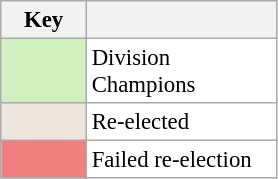<table class="wikitable" style="font-size:95%;text-align:center;">
<tr>
<th width=50>Key</th>
<th width=120></th>
</tr>
<tr>
<td style="background:#D0F0C0;" width="20"></td>
<td bgcolor="#ffffff" align="left">Division Champions</td>
</tr>
<tr>
<td style="background: #eee5de" width="20"></td>
<td bgcolor="#ffffff" align=left>Re-elected</td>
</tr>
<tr>
<td style="background: #F08080" width="20"></td>
<td bgcolor="#ffffff" align="left">Failed re-election</td>
</tr>
</table>
